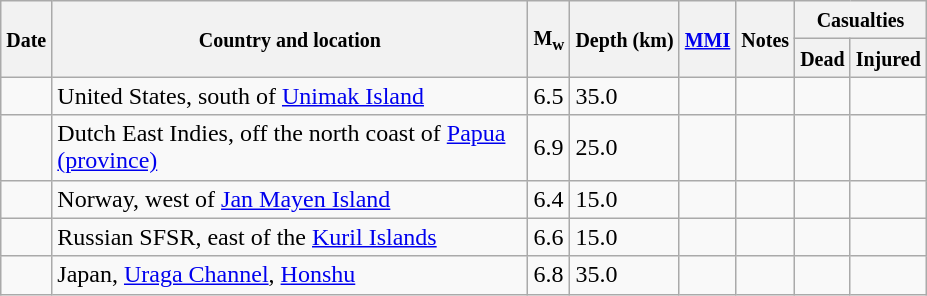<table class="wikitable sortable sort-under" style="border:1px black; margin-left:1em;">
<tr>
<th rowspan="2"><small>Date</small></th>
<th rowspan="2" style="width: 310px"><small>Country and location</small></th>
<th rowspan="2"><small>M<sub>w</sub></small></th>
<th rowspan="2"><small>Depth (km)</small></th>
<th rowspan="2"><small><a href='#'>MMI</a></small></th>
<th rowspan="2" class="unsortable"><small>Notes</small></th>
<th colspan="2"><small>Casualties</small></th>
</tr>
<tr>
<th><small>Dead</small></th>
<th><small>Injured</small></th>
</tr>
<tr>
<td></td>
<td>United States, south of <a href='#'>Unimak Island</a></td>
<td>6.5</td>
<td>35.0</td>
<td></td>
<td></td>
<td></td>
<td></td>
</tr>
<tr>
<td></td>
<td>Dutch East Indies, off the north coast of <a href='#'>Papua (province)</a></td>
<td>6.9</td>
<td>25.0</td>
<td></td>
<td></td>
<td></td>
<td></td>
</tr>
<tr>
<td></td>
<td>Norway, west of <a href='#'>Jan Mayen Island</a></td>
<td>6.4</td>
<td>15.0</td>
<td></td>
<td></td>
<td></td>
<td></td>
</tr>
<tr>
<td></td>
<td>Russian SFSR, east of the <a href='#'>Kuril Islands</a></td>
<td>6.6</td>
<td>15.0</td>
<td></td>
<td></td>
<td></td>
<td></td>
</tr>
<tr>
<td></td>
<td>Japan, <a href='#'>Uraga Channel</a>, <a href='#'>Honshu</a></td>
<td>6.8</td>
<td>35.0</td>
<td></td>
<td></td>
<td></td>
<td></td>
</tr>
</table>
